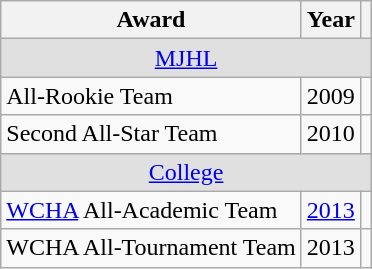<table class="wikitable">
<tr>
<th>Award</th>
<th>Year</th>
<th></th>
</tr>
<tr ALIGN="center" bgcolor="#e0e0e0">
<td colspan="3"><a href='#'>MJHL</a></td>
</tr>
<tr>
<td>All-Rookie Team</td>
<td>2009</td>
<td></td>
</tr>
<tr>
<td>Second All-Star Team</td>
<td>2010</td>
<td></td>
</tr>
<tr ALIGN="center" bgcolor="#e0e0e0">
<td colspan="3"><a href='#'>College</a></td>
</tr>
<tr>
<td><a href='#'>WCHA</a> All-Academic Team</td>
<td><a href='#'>2013</a></td>
<td></td>
</tr>
<tr>
<td>WCHA All-Tournament Team</td>
<td>2013</td>
<td></td>
</tr>
</table>
